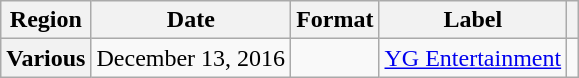<table class="wikitable plainrowheaders">
<tr>
<th scope="col">Region</th>
<th scope="col">Date</th>
<th scope="col">Format</th>
<th scope="col">Label</th>
<th scope="col"></th>
</tr>
<tr>
<th scope="row">Various</th>
<td>December 13, 2016</td>
<td></td>
<td><a href='#'>YG Entertainment</a></td>
<td style="text-align:center;"></td>
</tr>
</table>
